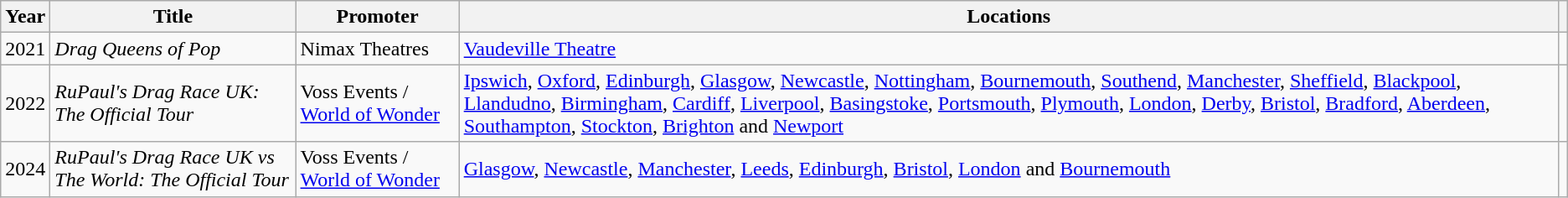<table class="wikitable plainrowheaders sortable">
<tr>
<th scope="col">Year</th>
<th scope="col">Title</th>
<th scope="col">Promoter</th>
<th scope="col">Locations</th>
<th class="unsortable"></th>
</tr>
<tr>
<td>2021</td>
<td><em>Drag Queens of Pop</em></td>
<td>Nimax Theatres</td>
<td><a href='#'>Vaudeville Theatre</a></td>
<td></td>
</tr>
<tr>
<td>2022</td>
<td><em>RuPaul's Drag Race UK: The Official Tour</em></td>
<td>Voss Events / <a href='#'>World of Wonder</a></td>
<td><a href='#'>Ipswich</a>, <a href='#'>Oxford</a>, <a href='#'>Edinburgh</a>, <a href='#'>Glasgow</a>, <a href='#'>Newcastle</a>, <a href='#'>Nottingham</a>, <a href='#'>Bournemouth</a>, <a href='#'>Southend</a>, <a href='#'>Manchester</a>, <a href='#'>Sheffield</a>, <a href='#'>Blackpool</a>, <a href='#'>Llandudno</a>, <a href='#'>Birmingham</a>, <a href='#'>Cardiff</a>, <a href='#'>Liverpool</a>, <a href='#'>Basingstoke</a>, <a href='#'>Portsmouth</a>, <a href='#'>Plymouth</a>, <a href='#'>London</a>, <a href='#'>Derby</a>, <a href='#'>Bristol</a>, <a href='#'>Bradford</a>, <a href='#'>Aberdeen</a>, <a href='#'>Southampton</a>, <a href='#'>Stockton</a>, <a href='#'>Brighton</a> and <a href='#'>Newport</a></td>
<td></td>
</tr>
<tr>
<td>2024</td>
<td><em>RuPaul's Drag Race UK vs The World: The Official Tour</em></td>
<td>Voss Events / <a href='#'>World of Wonder</a></td>
<td><a href='#'>Glasgow</a>, <a href='#'>Newcastle</a>, <a href='#'>Manchester</a>, <a href='#'>Leeds</a>, <a href='#'>Edinburgh</a>, <a href='#'>Bristol</a>, <a href='#'>London</a> and <a href='#'>Bournemouth</a></td>
<td></td>
</tr>
</table>
